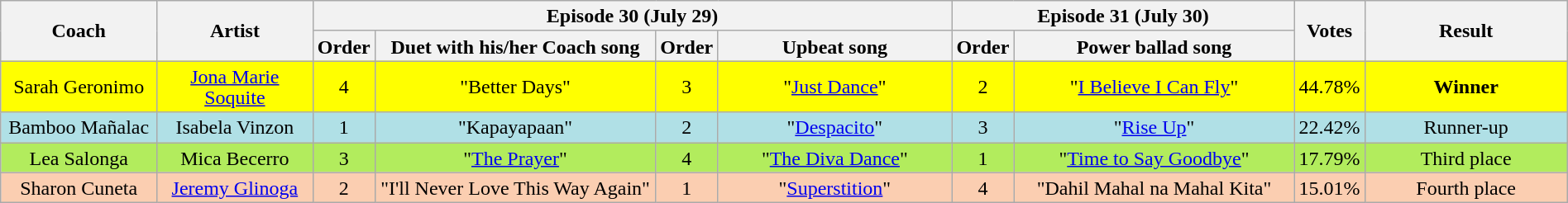<table class="wikitable" style="text-align:center; line-height:17px; width:100%; font-size:100%;">
<tr>
<th rowspan="2" width="10%">Coach</th>
<th rowspan="2" width="10%">Artist</th>
<th colspan="4" width="37%">Episode 30 (July 29)</th>
<th colspan="2" width="30%">Episode 31 (July 30)</th>
<th rowspan="2">Votes</th>
<th rowspan="2" width="13%">Result</th>
</tr>
<tr>
<th width="02%">Order</th>
<th width="18%">Duet with his/her Coach song</th>
<th width="02%">Order</th>
<th width="15%">Upbeat song</th>
<th width="02%">Order</th>
<th width="18%">Power ballad song</th>
</tr>
<tr>
<td scope="row" style="background:#ffff00;">Sarah Geronimo</td>
<td scope="row" style="background:yellow;"><a href='#'>Jona Marie Soquite</a></td>
<td style="background:yellow;">4</td>
<td style="background:yellow;">"Better Days"</td>
<td style="background:yellow;">3</td>
<td style="background:yellow;">"<a href='#'>Just Dance</a>"</td>
<td style="background:yellow;">2</td>
<td style="background:yellow;">"<a href='#'>I Believe I Can Fly</a>"</td>
<td style="background:yellow;">44.78%</td>
<td style="background:yellow;"><strong>Winner</strong></td>
</tr>
<tr>
<td scope="row" style="background:#B0E0E6;">Bamboo Mañalac</td>
<td style="background:#B0E0E6;">Isabela Vinzon</td>
<td style="background:#B0E0E6;">1</td>
<td style="background:#B0E0E6;">"Kapayapaan"</td>
<td style="background:#B0E0E6;">2</td>
<td style="background:#B0E0E6;">"<a href='#'>Despacito</a>"</td>
<td style="background:#B0E0E6;">3</td>
<td style="background:#B0E0E6;">"<a href='#'>Rise Up</a>"</td>
<td style="background:#B0E0E6;">22.42%</td>
<td style="background:#B0E0E6;">Runner-up</td>
</tr>
<tr>
<td scope="row" style="background:#B2EC5D;">Lea Salonga</td>
<td style="background:#B2EC5D;">Mica Becerro</td>
<td style="background:#B2EC5D;">3</td>
<td style="background:#B2EC5D;">"<a href='#'>The Prayer</a>"</td>
<td style="background:#B2EC5D;">4</td>
<td style="background:#B2EC5D;">"<a href='#'>The Diva Dance</a>"</td>
<td style="background:#B2EC5D;">1</td>
<td style="background:#B2EC5D;">"<a href='#'>Time to Say Goodbye</a>"</td>
<td style="background:#B2EC5D;">17.79%</td>
<td style="background:#B2EC5D;">Third place</td>
</tr>
<tr>
<td scope="row" style="background:#FBCEB1;">Sharon Cuneta</td>
<td style="background:#FBCEB1;"><a href='#'>Jeremy Glinoga</a></td>
<td style="background:#FBCEB1;">2</td>
<td style="background:#FBCEB1;">"I'll Never Love This Way Again"</td>
<td style="background:#FBCEB1;">1</td>
<td style="background:#FBCEB1;">"<a href='#'>Superstition</a>"</td>
<td style="background:#FBCEB1;">4</td>
<td style="background:#FBCEB1;">"Dahil Mahal na Mahal Kita"</td>
<td style="background:#FBCEB1;">15.01%</td>
<td style="background:#FBCEB1;">Fourth place</td>
</tr>
</table>
